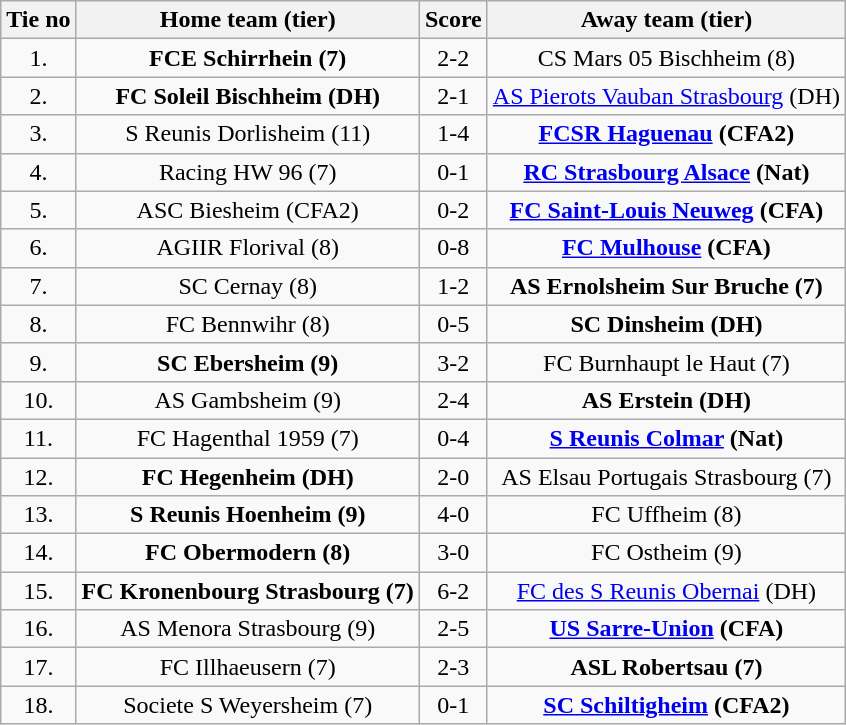<table class="wikitable" style="text-align: center">
<tr>
<th>Tie no</th>
<th>Home team (tier)</th>
<th>Score</th>
<th>Away team (tier)</th>
</tr>
<tr>
<td>1.</td>
<td><strong>FCE Schirrhein (7)</strong></td>
<td>2-2 </td>
<td>CS Mars 05 Bischheim (8)</td>
</tr>
<tr>
<td>2.</td>
<td><strong>FC Soleil Bischheim (DH)</strong></td>
<td>2-1</td>
<td><a href='#'>AS Pierots Vauban Strasbourg</a> (DH)</td>
</tr>
<tr>
<td>3.</td>
<td>S Reunis Dorlisheim (11)</td>
<td>1-4</td>
<td><strong><a href='#'>FCSR Haguenau</a> (CFA2)</strong></td>
</tr>
<tr>
<td>4.</td>
<td>Racing HW 96 (7)</td>
<td>0-1 </td>
<td><strong><a href='#'>RC Strasbourg Alsace</a> (Nat)</strong></td>
</tr>
<tr>
<td>5.</td>
<td>ASC Biesheim (CFA2)</td>
<td>0-2</td>
<td><strong><a href='#'>FC Saint-Louis Neuweg</a> (CFA)</strong></td>
</tr>
<tr>
<td>6.</td>
<td>AGIIR Florival (8)</td>
<td>0-8</td>
<td><strong><a href='#'>FC Mulhouse</a> (CFA)</strong></td>
</tr>
<tr>
<td>7.</td>
<td>SC Cernay (8)</td>
<td>1-2</td>
<td><strong>AS Ernolsheim Sur Bruche (7)</strong></td>
</tr>
<tr>
<td>8.</td>
<td>FC Bennwihr (8)</td>
<td>0-5</td>
<td><strong>SC Dinsheim (DH)</strong></td>
</tr>
<tr>
<td>9.</td>
<td><strong>SC Ebersheim (9)</strong></td>
<td>3-2</td>
<td>FC Burnhaupt le Haut (7)</td>
</tr>
<tr>
<td>10.</td>
<td>AS Gambsheim (9)</td>
<td>2-4</td>
<td><strong>AS Erstein (DH)</strong></td>
</tr>
<tr>
<td>11.</td>
<td>FC Hagenthal 1959 (7)</td>
<td>0-4</td>
<td><strong><a href='#'>S Reunis Colmar</a> (Nat)</strong></td>
</tr>
<tr>
<td>12.</td>
<td><strong>FC Hegenheim (DH)</strong></td>
<td>2-0</td>
<td>AS Elsau Portugais Strasbourg (7)</td>
</tr>
<tr>
<td>13.</td>
<td><strong>S Reunis Hoenheim (9)</strong></td>
<td>4-0</td>
<td>FC Uffheim (8)</td>
</tr>
<tr>
<td>14.</td>
<td><strong>FC Obermodern (8)</strong></td>
<td>3-0</td>
<td>FC Ostheim (9)</td>
</tr>
<tr>
<td>15.</td>
<td><strong>FC Kronenbourg Strasbourg (7)</strong></td>
<td>6-2</td>
<td><a href='#'>FC des S Reunis Obernai</a> (DH)</td>
</tr>
<tr>
<td>16.</td>
<td>AS Menora Strasbourg (9)</td>
<td>2-5</td>
<td><strong><a href='#'>US Sarre-Union</a> (CFA)</strong></td>
</tr>
<tr>
<td>17.</td>
<td>FC Illhaeusern (7)</td>
<td>2-3</td>
<td><strong>ASL Robertsau (7)</strong></td>
</tr>
<tr>
<td>18.</td>
<td>Societe S Weyersheim (7)</td>
<td>0-1</td>
<td><strong><a href='#'>SC Schiltigheim</a> (CFA2)</strong></td>
</tr>
</table>
